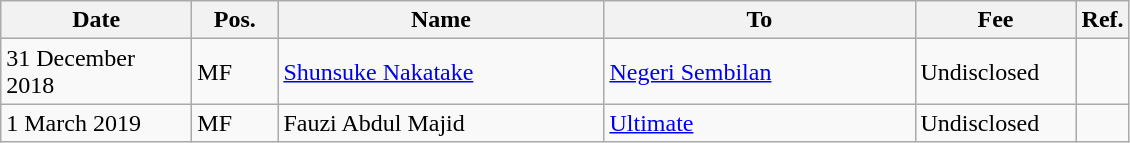<table class="wikitable">
<tr>
<th style="width:120px">Date</th>
<th style="width:50px">Pos.</th>
<th style="width:210px">Name</th>
<th style="width:200px">To</th>
<th style="width:100px">Fee</th>
<th style="width:20px">Ref.</th>
</tr>
<tr>
<td>31 December 2018</td>
<td>MF</td>
<td> <a href='#'>Shunsuke Nakatake</a></td>
<td> <a href='#'>Negeri Sembilan</a></td>
<td>Undisclosed</td>
<td></td>
</tr>
<tr>
<td>1 March 2019</td>
<td>MF</td>
<td> Fauzi Abdul Majid</td>
<td> <a href='#'>Ultimate</a></td>
<td>Undisclosed</td>
<td></td>
</tr>
</table>
